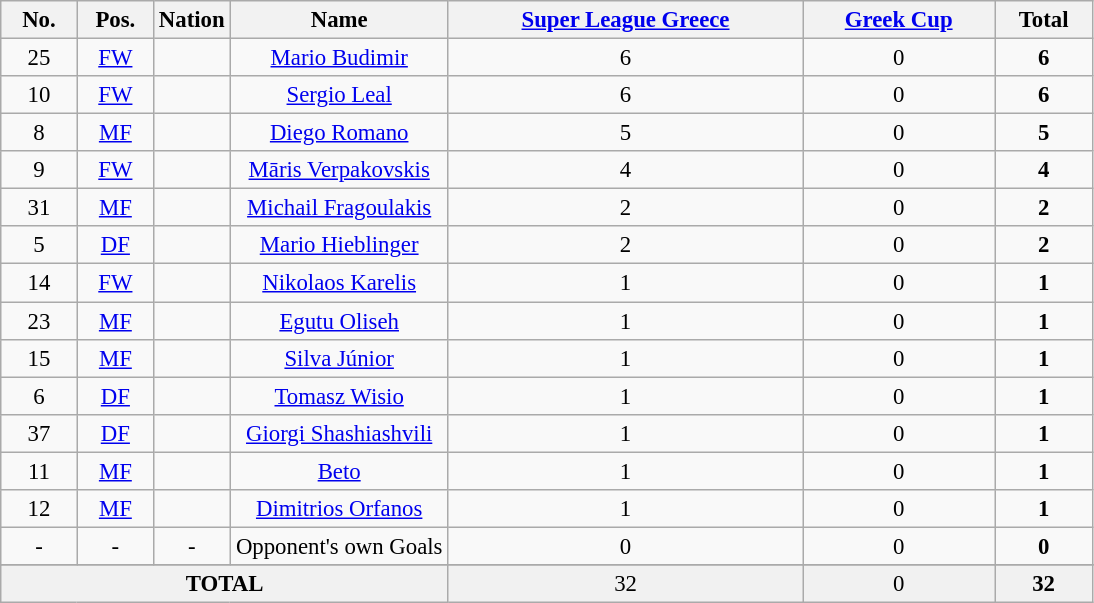<table class="wikitable sortable" style="font-size: 95%; text-align: center;">
<tr>
<th width="7%"><strong>No.</strong></th>
<th width="7%"><strong>Pos.</strong></th>
<th width="7%"><strong>Nation</strong></th>
<th width="20%"><strong>Name</strong></th>
<th><a href='#'>Super League Greece</a></th>
<th><a href='#'>Greek Cup</a></th>
<th>Total</th>
</tr>
<tr>
<td>25</td>
<td><a href='#'>FW</a></td>
<td></td>
<td><a href='#'>Mario Budimir</a></td>
<td>6 </td>
<td>0 </td>
<td><strong>6</strong> </td>
</tr>
<tr>
<td>10</td>
<td><a href='#'>FW</a></td>
<td></td>
<td><a href='#'>Sergio Leal</a></td>
<td>6 </td>
<td>0 </td>
<td><strong>6</strong> </td>
</tr>
<tr>
<td>8</td>
<td><a href='#'>MF</a></td>
<td></td>
<td><a href='#'>Diego Romano</a></td>
<td>5 </td>
<td>0 </td>
<td><strong>5</strong> </td>
</tr>
<tr>
<td>9</td>
<td><a href='#'>FW</a></td>
<td></td>
<td><a href='#'>Māris Verpakovskis</a></td>
<td>4 </td>
<td>0 </td>
<td><strong>4</strong> </td>
</tr>
<tr>
<td>31</td>
<td><a href='#'>MF</a></td>
<td></td>
<td><a href='#'>Michail Fragoulakis</a></td>
<td>2 </td>
<td>0 </td>
<td><strong>2</strong> </td>
</tr>
<tr>
<td>5</td>
<td><a href='#'>DF</a></td>
<td></td>
<td><a href='#'>Mario Hieblinger</a></td>
<td>2 </td>
<td>0 </td>
<td><strong>2</strong> </td>
</tr>
<tr>
<td>14</td>
<td><a href='#'>FW</a></td>
<td></td>
<td><a href='#'>Nikolaos Karelis</a></td>
<td>1 </td>
<td>0 </td>
<td><strong>1</strong> </td>
</tr>
<tr>
<td>23</td>
<td><a href='#'>MF</a></td>
<td> </td>
<td><a href='#'>Egutu Oliseh</a></td>
<td>1 </td>
<td>0 </td>
<td><strong>1</strong> </td>
</tr>
<tr>
<td>15</td>
<td><a href='#'>MF</a></td>
<td></td>
<td><a href='#'>Silva Júnior</a></td>
<td>1 </td>
<td>0 </td>
<td><strong>1</strong> </td>
</tr>
<tr>
<td>6</td>
<td><a href='#'>DF</a></td>
<td></td>
<td><a href='#'>Tomasz Wisio</a></td>
<td>1 </td>
<td>0 </td>
<td><strong>1</strong> </td>
</tr>
<tr>
<td>37</td>
<td><a href='#'>DF</a></td>
<td></td>
<td><a href='#'>Giorgi Shashiashvili</a></td>
<td>1 </td>
<td>0 </td>
<td><strong>1</strong> </td>
</tr>
<tr>
<td>11</td>
<td><a href='#'>MF</a></td>
<td> </td>
<td><a href='#'>Beto</a></td>
<td>1 </td>
<td>0 </td>
<td><strong>1</strong> </td>
</tr>
<tr>
<td>12</td>
<td><a href='#'>MF</a></td>
<td></td>
<td><a href='#'>Dimitrios Orfanos</a></td>
<td>1 </td>
<td>0 </td>
<td><strong>1</strong> </td>
</tr>
<tr>
<td><em>-</em></td>
<td><em>-</em></td>
<td><em>-</em></td>
<td>Opponent's own Goals</td>
<td>0 </td>
<td>0 </td>
<td><strong>0</strong> </td>
</tr>
<tr>
</tr>
<tr bgcolor="F1F1F1" >
<td colspan=4><strong>TOTAL</strong></td>
<td>32 </td>
<td>0 </td>
<td><strong>32</strong> </td>
</tr>
</table>
